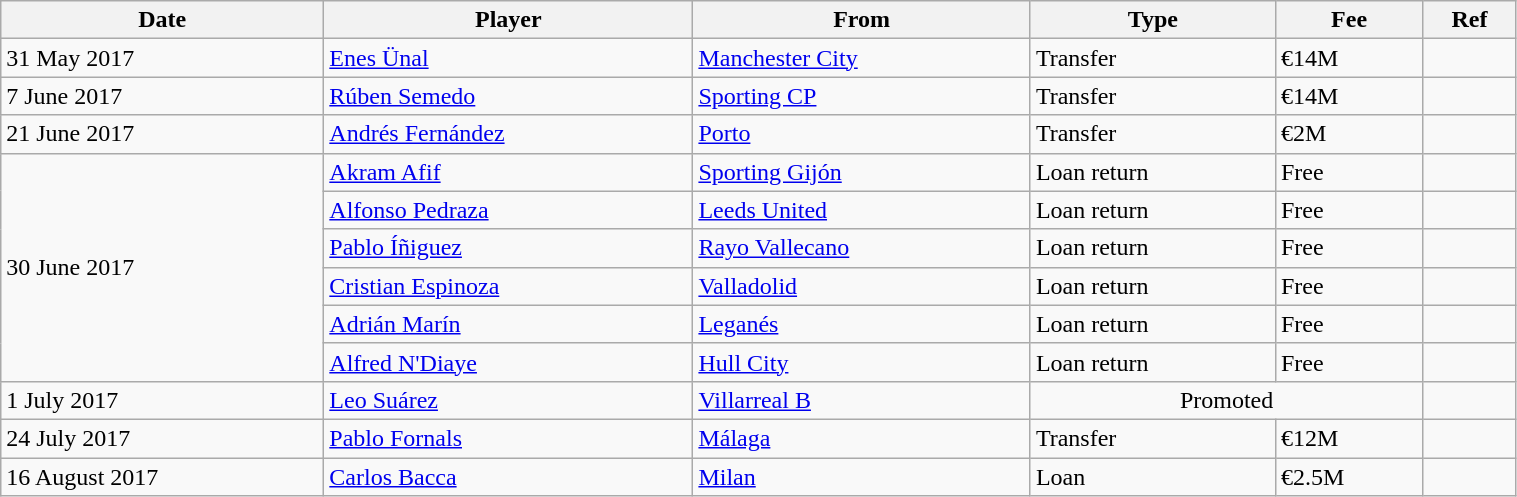<table class="wikitable" style="width:80%;">
<tr>
<th>Date</th>
<th>Player</th>
<th>From</th>
<th>Type</th>
<th>Fee</th>
<th>Ref</th>
</tr>
<tr>
<td>31 May 2017</td>
<td> <a href='#'>Enes Ünal</a></td>
<td> <a href='#'>Manchester City</a></td>
<td>Transfer</td>
<td>€14M</td>
<td></td>
</tr>
<tr>
<td>7 June 2017</td>
<td> <a href='#'>Rúben Semedo</a></td>
<td> <a href='#'>Sporting CP</a></td>
<td>Transfer</td>
<td>€14M</td>
<td></td>
</tr>
<tr>
<td>21 June 2017</td>
<td> <a href='#'>Andrés Fernández</a></td>
<td> <a href='#'>Porto</a></td>
<td>Transfer</td>
<td>€2M</td>
<td></td>
</tr>
<tr>
<td rowspan="6">30 June 2017</td>
<td> <a href='#'>Akram Afif</a></td>
<td><a href='#'>Sporting Gijón</a></td>
<td>Loan return</td>
<td>Free</td>
<td></td>
</tr>
<tr>
<td> <a href='#'>Alfonso Pedraza</a></td>
<td> <a href='#'>Leeds United</a></td>
<td>Loan return</td>
<td>Free</td>
<td></td>
</tr>
<tr>
<td> <a href='#'>Pablo Íñiguez</a></td>
<td><a href='#'>Rayo Vallecano</a></td>
<td>Loan return</td>
<td>Free</td>
<td></td>
</tr>
<tr>
<td> <a href='#'>Cristian Espinoza</a></td>
<td><a href='#'>Valladolid</a></td>
<td>Loan return</td>
<td>Free</td>
<td></td>
</tr>
<tr>
<td> <a href='#'>Adrián Marín</a></td>
<td><a href='#'>Leganés</a></td>
<td>Loan return</td>
<td>Free</td>
<td></td>
</tr>
<tr>
<td> <a href='#'>Alfred N'Diaye</a></td>
<td> <a href='#'>Hull City</a></td>
<td>Loan return</td>
<td>Free</td>
<td></td>
</tr>
<tr>
<td>1 July 2017</td>
<td> <a href='#'>Leo Suárez</a></td>
<td> <a href='#'>Villarreal B</a></td>
<td colspan="2" style="text-align:center;">Promoted</td>
<td></td>
</tr>
<tr>
<td>24 July 2017</td>
<td> <a href='#'>Pablo Fornals</a></td>
<td> <a href='#'>Málaga</a></td>
<td>Transfer</td>
<td>€12M</td>
<td></td>
</tr>
<tr>
<td>16 August 2017</td>
<td> <a href='#'>Carlos Bacca</a></td>
<td> <a href='#'>Milan</a></td>
<td>Loan</td>
<td>€2.5M</td>
<td></td>
</tr>
</table>
